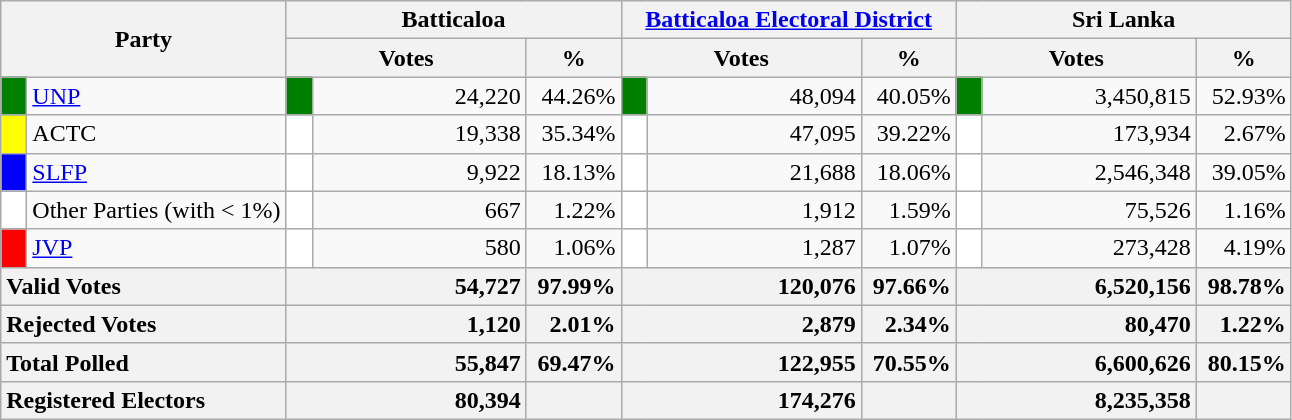<table class="wikitable">
<tr>
<th colspan="2" width="144px"rowspan="2">Party</th>
<th colspan="3" width="216px">Batticaloa</th>
<th colspan="3" width="216px"><a href='#'>Batticaloa Electoral District</a></th>
<th colspan="3" width="216px">Sri Lanka</th>
</tr>
<tr>
<th colspan="2" width="144px">Votes</th>
<th>%</th>
<th colspan="2" width="144px">Votes</th>
<th>%</th>
<th colspan="2" width="144px">Votes</th>
<th>%</th>
</tr>
<tr>
<td style="background-color:green;" width="10px"></td>
<td style="text-align:left;"><a href='#'>UNP</a></td>
<td style="background-color:green;" width="10px"></td>
<td style="text-align:right;">24,220</td>
<td style="text-align:right;">44.26%</td>
<td style="background-color:green;" width="10px"></td>
<td style="text-align:right;">48,094</td>
<td style="text-align:right;">40.05%</td>
<td style="background-color:green;" width="10px"></td>
<td style="text-align:right;">3,450,815</td>
<td style="text-align:right;">52.93%</td>
</tr>
<tr>
<td style="background-color:yellow;" width="10px"></td>
<td style="text-align:left;">ACTC</td>
<td style="background-color:white;" width="10px"></td>
<td style="text-align:right;">19,338</td>
<td style="text-align:right;">35.34%</td>
<td style="background-color:white;" width="10px"></td>
<td style="text-align:right;">47,095</td>
<td style="text-align:right;">39.22%</td>
<td style="background-color:white;" width="10px"></td>
<td style="text-align:right;">173,934</td>
<td style="text-align:right;">2.67%</td>
</tr>
<tr>
<td style="background-color:blue;" width="10px"></td>
<td style="text-align:left;"><a href='#'>SLFP</a></td>
<td style="background-color:white;" width="10px"></td>
<td style="text-align:right;">9,922</td>
<td style="text-align:right;">18.13%</td>
<td style="background-color:white;" width="10px"></td>
<td style="text-align:right;">21,688</td>
<td style="text-align:right;">18.06%</td>
<td style="background-color:white;" width="10px"></td>
<td style="text-align:right;">2,546,348</td>
<td style="text-align:right;">39.05%</td>
</tr>
<tr>
<td style="background-color:white;" width="10px"></td>
<td style="text-align:left;">Other Parties (with < 1%)</td>
<td style="background-color:white;" width="10px"></td>
<td style="text-align:right;">667</td>
<td style="text-align:right;">1.22%</td>
<td style="background-color:white;" width="10px"></td>
<td style="text-align:right;">1,912</td>
<td style="text-align:right;">1.59%</td>
<td style="background-color:white;" width="10px"></td>
<td style="text-align:right;">75,526</td>
<td style="text-align:right;">1.16%</td>
</tr>
<tr>
<td style="background-color:red;" width="10px"></td>
<td style="text-align:left;"><a href='#'>JVP</a></td>
<td style="background-color:white;" width="10px"></td>
<td style="text-align:right;">580</td>
<td style="text-align:right;">1.06%</td>
<td style="background-color:white;" width="10px"></td>
<td style="text-align:right;">1,287</td>
<td style="text-align:right;">1.07%</td>
<td style="background-color:white;" width="10px"></td>
<td style="text-align:right;">273,428</td>
<td style="text-align:right;">4.19%</td>
</tr>
<tr>
<th colspan="2" width="144px"style="text-align:left;">Valid Votes</th>
<th style="text-align:right;"colspan="2" width="144px">54,727</th>
<th style="text-align:right;">97.99%</th>
<th style="text-align:right;"colspan="2" width="144px">120,076</th>
<th style="text-align:right;">97.66%</th>
<th style="text-align:right;"colspan="2" width="144px">6,520,156</th>
<th style="text-align:right;">98.78%</th>
</tr>
<tr>
<th colspan="2" width="144px"style="text-align:left;">Rejected Votes</th>
<th style="text-align:right;"colspan="2" width="144px">1,120</th>
<th style="text-align:right;">2.01%</th>
<th style="text-align:right;"colspan="2" width="144px">2,879</th>
<th style="text-align:right;">2.34%</th>
<th style="text-align:right;"colspan="2" width="144px">80,470</th>
<th style="text-align:right;">1.22%</th>
</tr>
<tr>
<th colspan="2" width="144px"style="text-align:left;">Total Polled</th>
<th style="text-align:right;"colspan="2" width="144px">55,847</th>
<th style="text-align:right;">69.47%</th>
<th style="text-align:right;"colspan="2" width="144px">122,955</th>
<th style="text-align:right;">70.55%</th>
<th style="text-align:right;"colspan="2" width="144px">6,600,626</th>
<th style="text-align:right;">80.15%</th>
</tr>
<tr>
<th colspan="2" width="144px"style="text-align:left;">Registered Electors</th>
<th style="text-align:right;"colspan="2" width="144px">80,394</th>
<th></th>
<th style="text-align:right;"colspan="2" width="144px">174,276</th>
<th></th>
<th style="text-align:right;"colspan="2" width="144px">8,235,358</th>
<th></th>
</tr>
</table>
